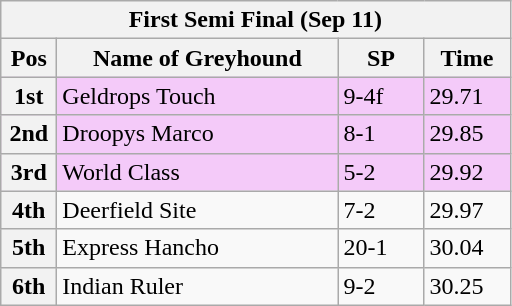<table class="wikitable">
<tr>
<th colspan="6">First Semi Final (Sep 11)</th>
</tr>
<tr>
<th width=30>Pos</th>
<th width=180>Name of Greyhound</th>
<th width=50>SP</th>
<th width=50>Time</th>
</tr>
<tr style="background: #f4caf9;">
<th>1st</th>
<td>Geldrops Touch</td>
<td>9-4f</td>
<td>29.71</td>
</tr>
<tr style="background: #f4caf9;">
<th>2nd</th>
<td>Droopys Marco</td>
<td>8-1</td>
<td>29.85</td>
</tr>
<tr style="background: #f4caf9;">
<th>3rd</th>
<td>World Class</td>
<td>5-2</td>
<td>29.92</td>
</tr>
<tr>
<th>4th</th>
<td>Deerfield Site</td>
<td>7-2</td>
<td>29.97</td>
</tr>
<tr>
<th>5th</th>
<td>Express Hancho</td>
<td>20-1</td>
<td>30.04</td>
</tr>
<tr>
<th>6th</th>
<td>Indian Ruler</td>
<td>9-2</td>
<td>30.25</td>
</tr>
</table>
